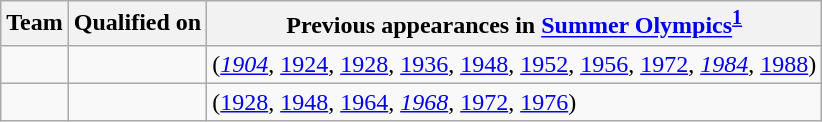<table class="wikitable sortable">
<tr>
<th>Team</th>
<th>Qualified on</th>
<th data-sort-type="number">Previous appearances in <a href='#'>Summer Olympics</a><sup><strong><a href='#'>1</a></strong></sup></th>
</tr>
<tr>
<td></td>
<td></td>
<td> (<em><a href='#'>1904</a></em>, <a href='#'>1924</a>, <a href='#'>1928</a>, <a href='#'>1936</a>, <a href='#'>1948</a>, <a href='#'>1952</a>, <a href='#'>1956</a>, <a href='#'>1972</a>, <em><a href='#'>1984</a></em>, <a href='#'>1988</a>)</td>
</tr>
<tr>
<td></td>
<td></td>
<td> (<a href='#'>1928</a>, <a href='#'>1948</a>, <a href='#'>1964</a>, <em><a href='#'>1968</a></em>, <a href='#'>1972</a>, <a href='#'>1976</a>)</td>
</tr>
</table>
